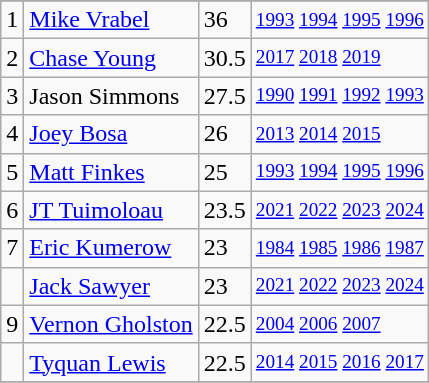<table class="wikitable">
<tr>
</tr>
<tr>
<td>1</td>
<td><a href='#'>Mike Vrabel</a></td>
<td>36</td>
<td style="font-size:80%;"><a href='#'>1993</a> <a href='#'>1994</a> <a href='#'>1995</a> <a href='#'>1996</a></td>
</tr>
<tr>
<td>2</td>
<td><a href='#'>Chase Young</a></td>
<td>30.5</td>
<td style="font-size:80%;"><a href='#'>2017</a> <a href='#'>2018</a> <a href='#'>2019</a></td>
</tr>
<tr>
<td>3</td>
<td>Jason Simmons</td>
<td>27.5</td>
<td style="font-size:80%;"><a href='#'>1990</a> <a href='#'>1991</a> <a href='#'>1992</a> <a href='#'>1993</a></td>
</tr>
<tr>
<td>4</td>
<td><a href='#'>Joey Bosa</a></td>
<td>26</td>
<td style="font-size:80%;"><a href='#'>2013</a> <a href='#'>2014</a> <a href='#'>2015</a></td>
</tr>
<tr>
<td>5</td>
<td><a href='#'>Matt Finkes</a></td>
<td>25</td>
<td style="font-size:80%;"><a href='#'>1993</a> <a href='#'>1994</a> <a href='#'>1995</a> <a href='#'>1996</a></td>
</tr>
<tr>
<td>6</td>
<td><a href='#'>JT Tuimoloau</a></td>
<td>23.5</td>
<td style="font-size:80%;"><a href='#'>2021</a> <a href='#'>2022</a> <a href='#'>2023</a> <a href='#'>2024</a></td>
</tr>
<tr>
<td>7</td>
<td><a href='#'>Eric Kumerow</a></td>
<td>23</td>
<td style="font-size:80%;"><a href='#'>1984</a> <a href='#'>1985</a> <a href='#'>1986</a> <a href='#'>1987</a></td>
</tr>
<tr>
<td></td>
<td><a href='#'>Jack Sawyer</a></td>
<td>23</td>
<td style="font-size:80%;"><a href='#'>2021</a> <a href='#'>2022</a> <a href='#'>2023</a> <a href='#'>2024</a></td>
</tr>
<tr>
<td>9</td>
<td><a href='#'>Vernon Gholston</a></td>
<td>22.5</td>
<td style="font-size:80%;"><a href='#'>2004</a> <a href='#'>2006</a> <a href='#'>2007</a></td>
</tr>
<tr>
<td></td>
<td><a href='#'>Tyquan Lewis</a></td>
<td>22.5</td>
<td style="font-size:80%;"><a href='#'>2014</a> <a href='#'>2015</a> <a href='#'>2016</a> <a href='#'>2017</a></td>
</tr>
<tr>
</tr>
</table>
